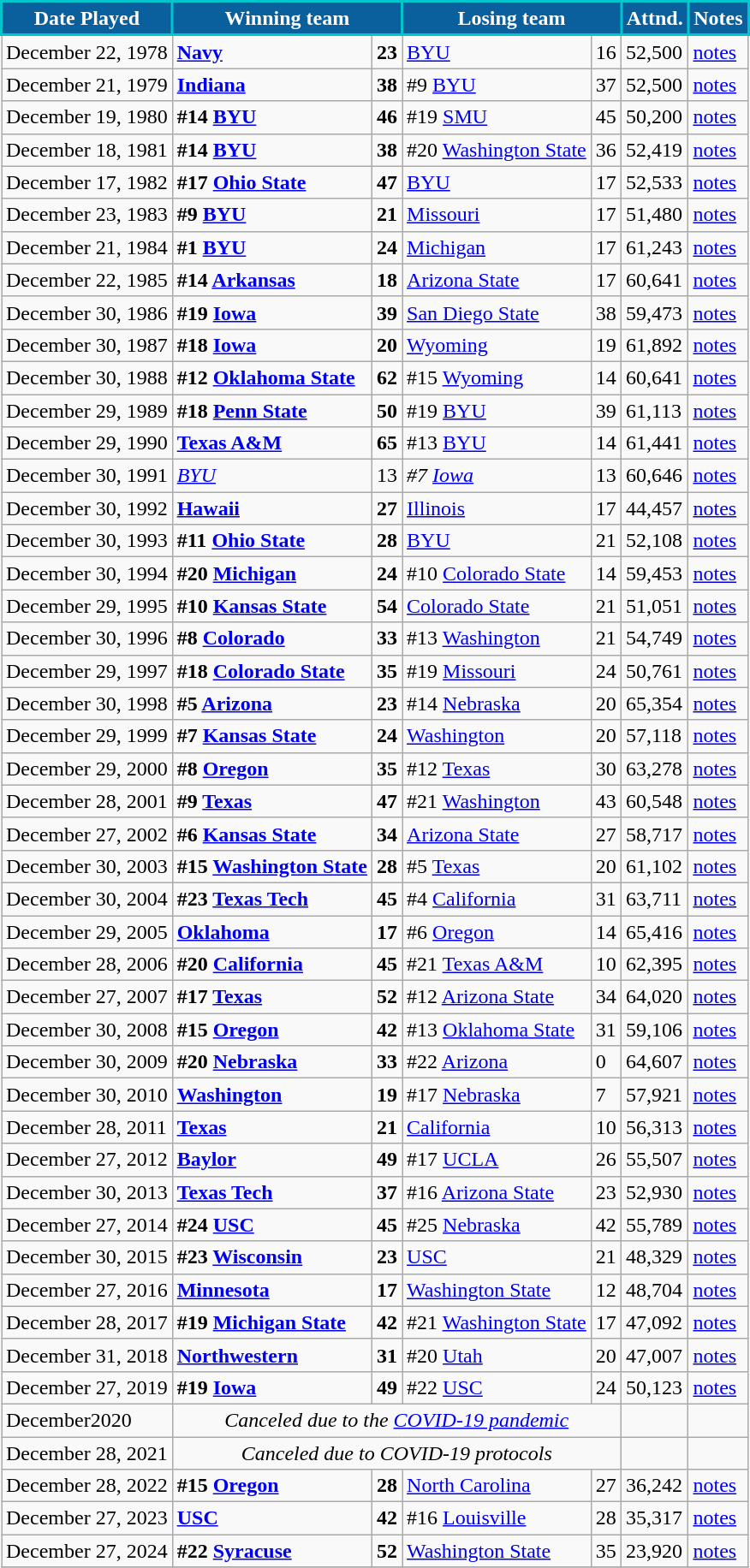<table class="wikitable">
<tr>
<th style="background:#0A609D; color:#FFFFFF; border: 2px solid #00C5CD;">Date Played</th>
<th style="background:#0A609D; color:#FFFFFF; border: 2px solid #00C5CD;" colspan="2">Winning team</th>
<th style="background:#0A609D; color:#FFFFFF; border: 2px solid #00C5CD;" colspan="2">Losing team</th>
<th style="background:#0A609D; color:#FFFFFF; border: 2px solid #00C5CD;">Attnd.</th>
<th style="background:#0A609D; color:#FFFFFF; border: 2px solid #00C5CD;">Notes</th>
</tr>
<tr>
<td>December 22, 1978</td>
<td><strong><a href='#'>Navy</a></strong></td>
<td><strong>23</strong></td>
<td><a href='#'>BYU</a></td>
<td>16</td>
<td>52,500</td>
<td><a href='#'>notes</a></td>
</tr>
<tr>
<td>December 21, 1979</td>
<td><strong><a href='#'>Indiana</a></strong></td>
<td><strong>38</strong></td>
<td>#9 <a href='#'>BYU</a></td>
<td>37</td>
<td>52,500</td>
<td><a href='#'>notes</a></td>
</tr>
<tr>
<td>December 19, 1980</td>
<td><strong>#14 <a href='#'>BYU</a></strong></td>
<td><strong>46</strong></td>
<td>#19 <a href='#'>SMU</a></td>
<td>45</td>
<td>50,200</td>
<td><a href='#'>notes</a></td>
</tr>
<tr>
<td>December 18, 1981</td>
<td><strong>#14 <a href='#'>BYU</a></strong></td>
<td><strong>38</strong></td>
<td>#20 <a href='#'>Washington State</a></td>
<td>36</td>
<td>52,419</td>
<td><a href='#'>notes</a></td>
</tr>
<tr>
<td>December 17, 1982</td>
<td><strong>#17 <a href='#'>Ohio State</a></strong></td>
<td><strong>47</strong></td>
<td><a href='#'>BYU</a></td>
<td>17</td>
<td>52,533</td>
<td><a href='#'>notes</a></td>
</tr>
<tr>
<td>December 23, 1983</td>
<td><strong>#9 <a href='#'>BYU</a></strong></td>
<td><strong>21</strong></td>
<td><a href='#'>Missouri</a></td>
<td>17</td>
<td>51,480</td>
<td><a href='#'>notes</a></td>
</tr>
<tr>
<td>December 21, 1984</td>
<td><strong>#1 <a href='#'>BYU</a></strong></td>
<td><strong>24</strong></td>
<td><a href='#'>Michigan</a></td>
<td>17</td>
<td>61,243</td>
<td><a href='#'>notes</a></td>
</tr>
<tr>
<td>December 22, 1985</td>
<td><strong>#14 <a href='#'>Arkansas</a></strong></td>
<td><strong>18</strong></td>
<td><a href='#'>Arizona State</a></td>
<td>17</td>
<td>60,641</td>
<td><a href='#'>notes</a></td>
</tr>
<tr>
<td>December 30, 1986</td>
<td><strong>#19 <a href='#'>Iowa</a></strong></td>
<td><strong>39</strong></td>
<td><a href='#'>San Diego State</a></td>
<td>38</td>
<td>59,473</td>
<td><a href='#'>notes</a></td>
</tr>
<tr>
<td>December 30, 1987</td>
<td><strong>#18 <a href='#'>Iowa</a></strong></td>
<td><strong>20</strong></td>
<td><a href='#'>Wyoming</a></td>
<td>19</td>
<td>61,892</td>
<td><a href='#'>notes</a></td>
</tr>
<tr>
<td>December 30, 1988</td>
<td><strong>#12 <a href='#'>Oklahoma State</a></strong></td>
<td><strong>62</strong></td>
<td>#15 <a href='#'>Wyoming</a></td>
<td>14</td>
<td>60,641</td>
<td><a href='#'>notes</a></td>
</tr>
<tr>
<td>December 29, 1989</td>
<td><strong>#18 <a href='#'>Penn State</a></strong></td>
<td><strong>50</strong></td>
<td>#19 <a href='#'>BYU</a></td>
<td>39</td>
<td>61,113</td>
<td><a href='#'>notes</a></td>
</tr>
<tr>
<td>December 29, 1990</td>
<td><strong><a href='#'>Texas A&M</a></strong></td>
<td><strong>65</strong></td>
<td>#13 <a href='#'>BYU</a></td>
<td>14</td>
<td>61,441</td>
<td><a href='#'>notes</a></td>
</tr>
<tr>
<td>December 30, 1991</td>
<td><em><a href='#'>BYU</a></em></td>
<td>13</td>
<td><em>#7 <a href='#'>Iowa</a></em></td>
<td>13</td>
<td>60,646</td>
<td><a href='#'>notes</a></td>
</tr>
<tr>
<td>December 30, 1992</td>
<td><strong><a href='#'>Hawaii</a></strong></td>
<td><strong>27</strong></td>
<td><a href='#'>Illinois</a></td>
<td>17</td>
<td>44,457</td>
<td><a href='#'>notes</a></td>
</tr>
<tr>
<td>December 30, 1993</td>
<td><strong>#11 <a href='#'>Ohio State</a></strong></td>
<td><strong>28</strong></td>
<td><a href='#'>BYU</a></td>
<td>21</td>
<td>52,108</td>
<td><a href='#'>notes</a></td>
</tr>
<tr>
<td>December 30, 1994</td>
<td><strong>#20 <a href='#'>Michigan</a></strong></td>
<td><strong>24</strong></td>
<td>#10 <a href='#'>Colorado State</a></td>
<td>14</td>
<td>59,453</td>
<td><a href='#'>notes</a></td>
</tr>
<tr>
<td>December 29, 1995</td>
<td><strong>#10 <a href='#'>Kansas State</a></strong></td>
<td><strong>54</strong></td>
<td><a href='#'>Colorado State</a></td>
<td>21</td>
<td>51,051</td>
<td><a href='#'>notes</a></td>
</tr>
<tr>
<td>December 30, 1996</td>
<td><strong>#8 <a href='#'>Colorado</a></strong></td>
<td><strong>33</strong></td>
<td>#13 <a href='#'>Washington</a></td>
<td>21</td>
<td>54,749</td>
<td><a href='#'>notes</a></td>
</tr>
<tr>
<td>December 29, 1997</td>
<td><strong>#18 <a href='#'>Colorado State</a></strong></td>
<td><strong>35</strong></td>
<td>#19 <a href='#'>Missouri</a></td>
<td>24</td>
<td>50,761</td>
<td><a href='#'>notes</a></td>
</tr>
<tr>
<td>December 30, 1998</td>
<td><strong>#5 <a href='#'>Arizona</a></strong></td>
<td><strong>23</strong></td>
<td>#14 <a href='#'>Nebraska</a></td>
<td>20</td>
<td>65,354</td>
<td><a href='#'>notes</a></td>
</tr>
<tr>
<td>December 29, 1999</td>
<td><strong>#7 <a href='#'>Kansas State</a></strong></td>
<td><strong>24</strong></td>
<td><a href='#'>Washington</a></td>
<td>20</td>
<td>57,118</td>
<td><a href='#'>notes</a></td>
</tr>
<tr>
<td>December 29, 2000</td>
<td><strong>#8 <a href='#'>Oregon</a></strong></td>
<td><strong>35</strong></td>
<td>#12 <a href='#'>Texas</a></td>
<td>30</td>
<td>63,278</td>
<td><a href='#'>notes</a></td>
</tr>
<tr>
<td>December 28, 2001</td>
<td><strong>#9 <a href='#'>Texas</a></strong></td>
<td><strong>47</strong></td>
<td>#21 <a href='#'>Washington</a></td>
<td>43</td>
<td>60,548</td>
<td><a href='#'>notes</a></td>
</tr>
<tr>
<td>December 27, 2002</td>
<td><strong>#6 <a href='#'>Kansas State</a></strong></td>
<td><strong>34</strong></td>
<td><a href='#'>Arizona State</a></td>
<td>27</td>
<td>58,717</td>
<td><a href='#'>notes</a></td>
</tr>
<tr>
<td>December 30, 2003</td>
<td><strong>#15 <a href='#'>Washington State</a></strong></td>
<td><strong>28</strong></td>
<td>#5 <a href='#'>Texas</a></td>
<td>20</td>
<td>61,102</td>
<td><a href='#'>notes</a></td>
</tr>
<tr>
<td>December 30, 2004</td>
<td><strong>#23 <a href='#'>Texas Tech</a></strong></td>
<td><strong>45</strong></td>
<td>#4 <a href='#'>California</a></td>
<td>31</td>
<td>63,711</td>
<td><a href='#'>notes</a></td>
</tr>
<tr>
<td>December 29, 2005</td>
<td><strong><a href='#'>Oklahoma</a></strong></td>
<td><strong>17</strong></td>
<td>#6 <a href='#'>Oregon</a></td>
<td>14</td>
<td>65,416</td>
<td><a href='#'>notes</a></td>
</tr>
<tr>
<td>December 28, 2006</td>
<td><strong>#20 <a href='#'>California</a></strong></td>
<td><strong>45</strong></td>
<td>#21 <a href='#'>Texas A&M</a></td>
<td>10</td>
<td>62,395</td>
<td><a href='#'>notes</a></td>
</tr>
<tr>
<td>December 27, 2007</td>
<td><strong>#17 <a href='#'>Texas</a></strong></td>
<td><strong>52</strong></td>
<td>#12 <a href='#'>Arizona State</a></td>
<td>34</td>
<td>64,020</td>
<td><a href='#'>notes</a></td>
</tr>
<tr>
<td>December 30, 2008</td>
<td><strong>#15 <a href='#'>Oregon</a></strong></td>
<td><strong>42</strong></td>
<td>#13 <a href='#'>Oklahoma State</a></td>
<td>31</td>
<td>59,106</td>
<td><a href='#'>notes</a></td>
</tr>
<tr>
<td>December 30, 2009</td>
<td><strong>#20 <a href='#'>Nebraska</a></strong></td>
<td><strong>33</strong></td>
<td>#22 <a href='#'>Arizona</a></td>
<td>0</td>
<td>64,607</td>
<td><a href='#'>notes</a></td>
</tr>
<tr>
<td>December 30, 2010</td>
<td><strong><a href='#'>Washington</a></strong></td>
<td><strong>19</strong></td>
<td>#17 <a href='#'>Nebraska</a></td>
<td>7</td>
<td>57,921</td>
<td><a href='#'>notes</a></td>
</tr>
<tr>
<td>December 28, 2011</td>
<td><strong><a href='#'>Texas</a></strong></td>
<td><strong>21</strong></td>
<td><a href='#'>California</a></td>
<td>10</td>
<td>56,313</td>
<td><a href='#'>notes</a></td>
</tr>
<tr>
<td>December 27, 2012</td>
<td><strong><a href='#'>Baylor</a></strong></td>
<td><strong>49</strong></td>
<td>#17 <a href='#'>UCLA</a></td>
<td>26</td>
<td>55,507</td>
<td><a href='#'>notes</a></td>
</tr>
<tr>
<td>December 30, 2013</td>
<td><strong><a href='#'>Texas Tech</a></strong></td>
<td><strong>37</strong></td>
<td>#16 <a href='#'>Arizona State</a></td>
<td>23</td>
<td>52,930</td>
<td><a href='#'>notes</a></td>
</tr>
<tr>
<td>December 27, 2014</td>
<td><strong>#24 <a href='#'>USC</a></strong></td>
<td><strong>45</strong></td>
<td>#25 <a href='#'>Nebraska</a></td>
<td>42</td>
<td>55,789</td>
<td><a href='#'>notes</a></td>
</tr>
<tr>
<td>December 30, 2015</td>
<td><strong>#23 <a href='#'>Wisconsin</a></strong></td>
<td><strong>23</strong></td>
<td><a href='#'>USC</a></td>
<td>21</td>
<td>48,329</td>
<td><a href='#'>notes</a></td>
</tr>
<tr>
<td>December 27, 2016</td>
<td><strong><a href='#'>Minnesota</a></strong></td>
<td><strong>17</strong></td>
<td><a href='#'>Washington State</a></td>
<td>12</td>
<td>48,704</td>
<td><a href='#'>notes</a></td>
</tr>
<tr>
<td>December 28, 2017</td>
<td><strong>#19 <a href='#'>Michigan State</a></strong></td>
<td><strong>42</strong></td>
<td>#21 <a href='#'>Washington State</a></td>
<td>17</td>
<td>47,092</td>
<td><a href='#'>notes</a></td>
</tr>
<tr>
<td>December 31, 2018</td>
<td><strong><a href='#'>Northwestern</a></strong></td>
<td><strong>31</strong></td>
<td>#20 <a href='#'>Utah</a></td>
<td>20</td>
<td>47,007</td>
<td><a href='#'>notes</a></td>
</tr>
<tr>
<td>December 27, 2019</td>
<td><strong>#19 <a href='#'>Iowa</a></strong></td>
<td><strong>49</strong></td>
<td>#22 <a href='#'>USC</a></td>
<td>24</td>
<td>50,123</td>
<td><a href='#'>notes</a></td>
</tr>
<tr>
<td>December2020</td>
<td colspan=4 align=center><em>Canceled due to the <a href='#'>COVID-19 pandemic</a></em></td>
<td align=center></td>
<td></td>
</tr>
<tr>
<td>December 28, 2021</td>
<td colspan=4 align=center><em>Canceled due to COVID-19 protocols</em></td>
<td align=center></td>
<td></td>
</tr>
<tr>
<td>December 28, 2022</td>
<td><strong>#15 <a href='#'>Oregon</a></strong></td>
<td><strong>28</strong></td>
<td><a href='#'>North Carolina</a></td>
<td>27</td>
<td>36,242</td>
<td><a href='#'>notes</a></td>
</tr>
<tr>
<td>December 27, 2023</td>
<td><strong><a href='#'>USC</a></strong></td>
<td><strong>42</strong></td>
<td>#16 <a href='#'>Louisville</a></td>
<td>28</td>
<td>35,317</td>
<td><a href='#'>notes</a></td>
</tr>
<tr>
<td>December 27, 2024</td>
<td><strong>#22 <a href='#'>Syracuse</a></strong></td>
<td><strong>52</strong></td>
<td><a href='#'>Washington State</a></td>
<td>35</td>
<td>23,920</td>
<td><a href='#'>notes</a></td>
</tr>
<tr>
</tr>
</table>
